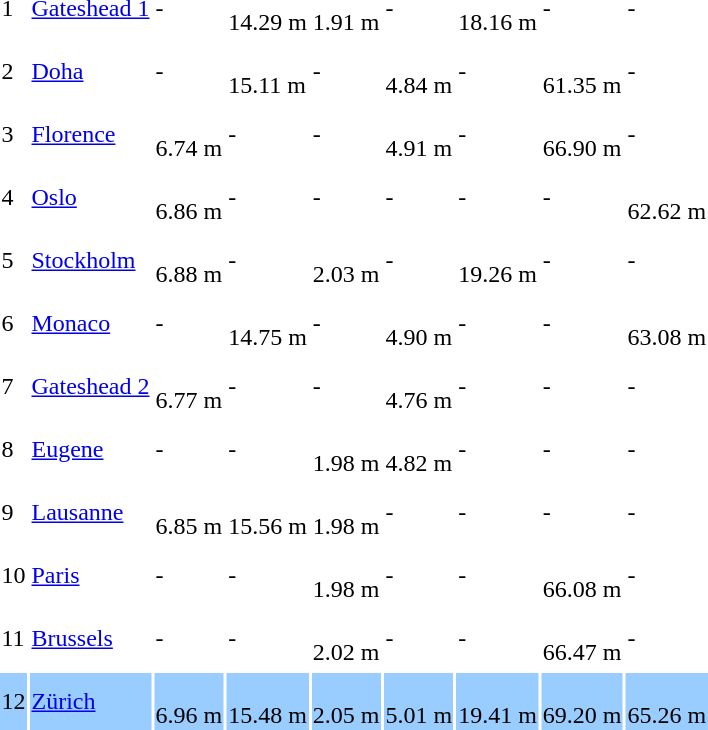<table>
<tr>
<td>1</td>
<td><a href='#'>Gateshead 1</a></td>
<td>-</td>
<td><br>14.29 m</td>
<td><br>1.91 m</td>
<td>-</td>
<td><br>18.16 m</td>
<td>-</td>
<td>-</td>
</tr>
<tr>
</tr>
<tr>
<td>2</td>
<td><a href='#'>Doha</a></td>
<td>-</td>
<td><br>15.11 m</td>
<td>-</td>
<td><br>4.84 m </td>
<td>-</td>
<td><br>61.35 m</td>
<td>-</td>
</tr>
<tr>
</tr>
<tr>
<td>3</td>
<td><a href='#'>Florence</a></td>
<td><br>6.74 m</td>
<td>-</td>
<td>-</td>
<td><br>4.91 m</td>
<td>-</td>
<td><br>66.90 m</td>
<td>-</td>
</tr>
<tr>
</tr>
<tr>
<td>4</td>
<td><a href='#'>Oslo</a></td>
<td><br>6.86 m</td>
<td>-</td>
<td>-</td>
<td>-</td>
<td>-</td>
<td>-</td>
<td><br>62.62 m</td>
</tr>
<tr>
</tr>
<tr>
<td>5</td>
<td><a href='#'>Stockholm</a></td>
<td><br>6.88 m</td>
<td>-</td>
<td><br>2.03 m</td>
<td>-</td>
<td><br>19.26 m</td>
<td>-</td>
<td>-</td>
</tr>
<tr>
</tr>
<tr>
<td>6</td>
<td><a href='#'>Monaco</a></td>
<td>-</td>
<td><br>14.75 m</td>
<td>-</td>
<td><br>4.90 m</td>
<td>-</td>
<td>-</td>
<td><br>63.08 m</td>
</tr>
<tr>
</tr>
<tr>
<td>7</td>
<td><a href='#'>Gateshead 2</a></td>
<td><br>6.77 m</td>
<td>-</td>
<td>-</td>
<td><br>4.76 m</td>
<td>-</td>
<td>-</td>
<td>-</td>
</tr>
<tr>
</tr>
<tr>
<td>8</td>
<td><a href='#'>Eugene</a></td>
<td>-</td>
<td>-</td>
<td><br>1.98 m</td>
<td><br>4.82 m</td>
<td>-</td>
<td>-</td>
<td>-</td>
</tr>
<tr>
</tr>
<tr>
<td>9</td>
<td><a href='#'>Lausanne</a></td>
<td><br>6.85 m</td>
<td><br>15.56 m  </td>
<td><br>1.98 m</td>
<td>-</td>
<td>-</td>
<td>-</td>
<td>-</td>
</tr>
<tr>
</tr>
<tr>
<td>10</td>
<td><a href='#'>Paris</a></td>
<td>-</td>
<td>-</td>
<td><br>1.98 m</td>
<td>-</td>
<td>-</td>
<td><br>66.08 m</td>
<td>-</td>
</tr>
<tr>
</tr>
<tr>
<td>11</td>
<td><a href='#'>Brussels</a></td>
<td>-</td>
<td>-</td>
<td><br>2.02 m</td>
<td>-</td>
<td>-</td>
<td><br>66.47 m</td>
<td>-</td>
</tr>
<tr>
</tr>
<tr bgcolor=#9acdff>
<td>12</td>
<td><a href='#'>Zürich</a></td>
<td><br>6.96 m</td>
<td><br>15.48 m </td>
<td><br>2.05 m  </td>
<td><br>5.01 m   </td>
<td><br>19.41 m </td>
<td><br>69.20 m</td>
<td><br>65.26 m</td>
</tr>
</table>
